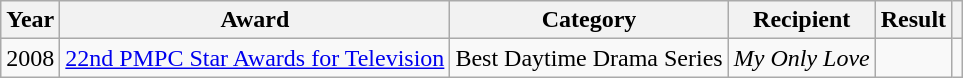<table class="wikitable">
<tr>
<th>Year</th>
<th>Award</th>
<th>Category</th>
<th>Recipient</th>
<th>Result</th>
<th></th>
</tr>
<tr>
<td>2008</td>
<td><a href='#'>22nd PMPC Star Awards for Television</a></td>
<td>Best Daytime Drama Series</td>
<td><em>My Only Love</em></td>
<td></td>
<td></td>
</tr>
</table>
